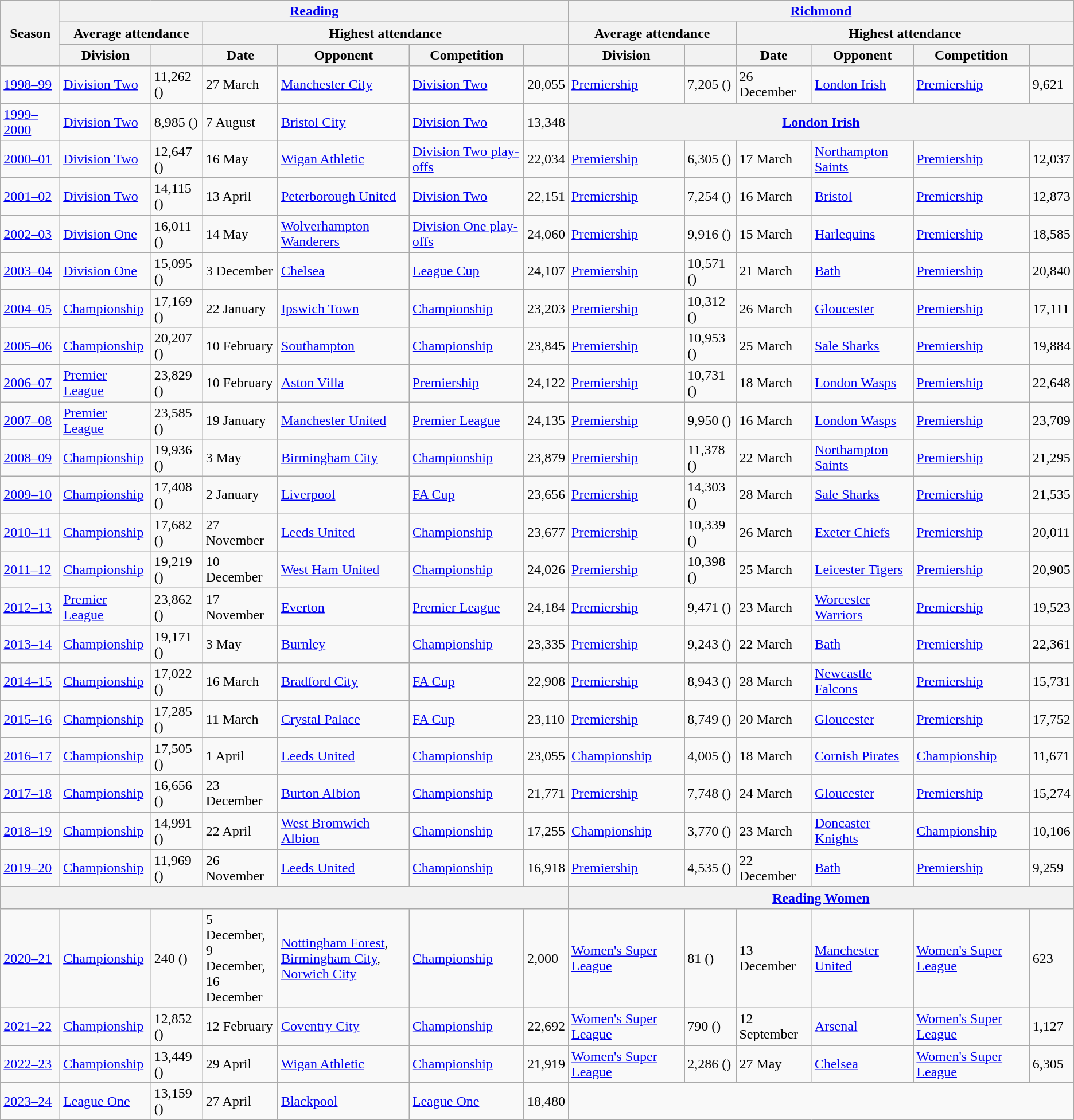<table class="wikitable">
<tr style="font-size:normal">
<th rowspan="3">Season</th>
<th colspan="6"><a href='#'>Reading</a></th>
<th colspan="6"><a href='#'>Richmond</a></th>
</tr>
<tr>
<th colspan="2">Average attendance</th>
<th colspan="4">Highest attendance</th>
<th colspan="2">Average attendance</th>
<th colspan="4">Highest attendance</th>
</tr>
<tr>
<th>Division</th>
<th></th>
<th>Date</th>
<th>Opponent</th>
<th>Competition</th>
<th></th>
<th>Division</th>
<th></th>
<th>Date</th>
<th>Opponent</th>
<th>Competition</th>
<th></th>
</tr>
<tr>
<td><a href='#'>1998–99</a></td>
<td><a href='#'>Division Two</a></td>
<td>11,262 ()</td>
<td>27 March</td>
<td><a href='#'>Manchester City</a></td>
<td><a href='#'>Division Two</a></td>
<td>20,055</td>
<td><a href='#'>Premiership</a></td>
<td>7,205 ()</td>
<td>26 December</td>
<td><a href='#'>London Irish</a></td>
<td><a href='#'>Premiership</a></td>
<td>9,621</td>
</tr>
<tr>
<td><a href='#'>1999–2000</a></td>
<td><a href='#'>Division Two</a></td>
<td>8,985 ()</td>
<td>7 August</td>
<td><a href='#'>Bristol City</a></td>
<td><a href='#'>Division Two</a></td>
<td>13,348</td>
<th colspan=6><a href='#'>London Irish</a></th>
</tr>
<tr>
<td><a href='#'>2000–01</a></td>
<td><a href='#'>Division Two</a></td>
<td>12,647	()</td>
<td>16 May</td>
<td><a href='#'>Wigan Athletic</a></td>
<td><a href='#'>Division Two play-offs</a></td>
<td>22,034</td>
<td><a href='#'>Premiership</a></td>
<td>6,305 ()</td>
<td>17 March</td>
<td><a href='#'>Northampton Saints</a></td>
<td><a href='#'>Premiership</a></td>
<td>12,037</td>
</tr>
<tr>
<td><a href='#'>2001–02</a></td>
<td><a href='#'>Division Two</a></td>
<td>14,115	()</td>
<td>13 April</td>
<td><a href='#'>Peterborough United</a></td>
<td><a href='#'>Division Two</a></td>
<td>22,151</td>
<td><a href='#'>Premiership</a></td>
<td>7,254 ()</td>
<td>16 March</td>
<td><a href='#'>Bristol</a></td>
<td><a href='#'>Premiership</a></td>
<td>12,873</td>
</tr>
<tr>
<td><a href='#'>2002–03</a></td>
<td><a href='#'>Division One</a></td>
<td>16,011 ()</td>
<td>14 May</td>
<td><a href='#'>Wolverhampton Wanderers</a></td>
<td><a href='#'>Division One play-offs</a></td>
<td>24,060</td>
<td><a href='#'>Premiership</a></td>
<td>9,916 ()</td>
<td>15 March</td>
<td><a href='#'>Harlequins</a></td>
<td><a href='#'>Premiership</a></td>
<td>18,585</td>
</tr>
<tr>
<td><a href='#'>2003–04</a></td>
<td><a href='#'>Division One</a></td>
<td>15,095 ()</td>
<td>3 December</td>
<td><a href='#'>Chelsea</a></td>
<td><a href='#'>League Cup</a></td>
<td>24,107</td>
<td><a href='#'>Premiership</a></td>
<td>10,571 ()</td>
<td>21 March</td>
<td><a href='#'>Bath</a></td>
<td><a href='#'>Premiership</a></td>
<td>20,840</td>
</tr>
<tr>
<td><a href='#'>2004–05</a></td>
<td><a href='#'>Championship</a></td>
<td>17,169 ()</td>
<td>22 January</td>
<td><a href='#'>Ipswich Town</a></td>
<td><a href='#'>Championship</a></td>
<td>23,203</td>
<td><a href='#'>Premiership</a></td>
<td>10,312 ()</td>
<td>26 March</td>
<td><a href='#'>Gloucester</a></td>
<td><a href='#'>Premiership</a></td>
<td>17,111</td>
</tr>
<tr>
<td><a href='#'>2005–06</a></td>
<td><a href='#'>Championship</a></td>
<td>20,207 ()</td>
<td>10 February</td>
<td><a href='#'>Southampton</a></td>
<td><a href='#'>Championship</a></td>
<td>23,845</td>
<td><a href='#'>Premiership</a></td>
<td>10,953 ()</td>
<td>25 March</td>
<td><a href='#'>Sale Sharks</a></td>
<td><a href='#'>Premiership</a></td>
<td>19,884</td>
</tr>
<tr>
<td><a href='#'>2006–07</a></td>
<td><a href='#'>Premier League</a></td>
<td>23,829 ()</td>
<td>10 February</td>
<td><a href='#'>Aston Villa</a></td>
<td><a href='#'>Premiership</a></td>
<td>24,122</td>
<td><a href='#'>Premiership</a></td>
<td>10,731 ()</td>
<td>18 March</td>
<td><a href='#'>London Wasps</a></td>
<td><a href='#'>Premiership</a></td>
<td>22,648</td>
</tr>
<tr>
<td><a href='#'>2007–08</a></td>
<td><a href='#'>Premier League</a></td>
<td>23,585 ()</td>
<td>19 January</td>
<td><a href='#'>Manchester United</a></td>
<td><a href='#'>Premier League</a></td>
<td>24,135</td>
<td><a href='#'>Premiership</a></td>
<td>9,950 ()</td>
<td>16 March</td>
<td><a href='#'>London Wasps</a></td>
<td><a href='#'>Premiership</a></td>
<td>23,709</td>
</tr>
<tr>
<td><a href='#'>2008–09</a></td>
<td><a href='#'>Championship</a></td>
<td>19,936 ()</td>
<td>3 May</td>
<td><a href='#'>Birmingham City</a></td>
<td><a href='#'>Championship</a></td>
<td>23,879</td>
<td><a href='#'>Premiership</a></td>
<td>11,378 ()</td>
<td>22 March</td>
<td><a href='#'>Northampton Saints</a></td>
<td><a href='#'>Premiership</a></td>
<td>21,295</td>
</tr>
<tr>
<td><a href='#'>2009–10</a></td>
<td><a href='#'>Championship</a></td>
<td>17,408 ()</td>
<td>2 January</td>
<td><a href='#'>Liverpool</a></td>
<td><a href='#'>FA Cup</a></td>
<td>23,656</td>
<td><a href='#'>Premiership</a></td>
<td>14,303 ()</td>
<td>28 March</td>
<td><a href='#'>Sale Sharks</a></td>
<td><a href='#'>Premiership</a></td>
<td>21,535</td>
</tr>
<tr>
<td><a href='#'>2010–11</a></td>
<td><a href='#'>Championship</a></td>
<td>17,682	()</td>
<td>27 November</td>
<td><a href='#'>Leeds United</a></td>
<td><a href='#'>Championship</a></td>
<td>23,677</td>
<td><a href='#'>Premiership</a></td>
<td>10,339 ()</td>
<td>26 March</td>
<td><a href='#'>Exeter Chiefs</a></td>
<td><a href='#'>Premiership</a></td>
<td>20,011</td>
</tr>
<tr>
<td><a href='#'>2011–12</a></td>
<td><a href='#'>Championship</a></td>
<td>19,219 ()</td>
<td>10 December</td>
<td><a href='#'>West Ham United</a></td>
<td><a href='#'>Championship</a></td>
<td>24,026</td>
<td><a href='#'>Premiership</a></td>
<td>10,398 ()</td>
<td>25 March</td>
<td><a href='#'>Leicester Tigers</a></td>
<td><a href='#'>Premiership</a></td>
<td>20,905</td>
</tr>
<tr>
<td><a href='#'>2012–13</a></td>
<td><a href='#'>Premier League</a></td>
<td>23,862 ()</td>
<td>17 November</td>
<td><a href='#'>Everton</a></td>
<td><a href='#'>Premier League</a></td>
<td>24,184</td>
<td><a href='#'>Premiership</a></td>
<td>9,471 ()</td>
<td>23 March</td>
<td><a href='#'>Worcester Warriors</a></td>
<td><a href='#'>Premiership</a></td>
<td>19,523</td>
</tr>
<tr>
<td><a href='#'>2013–14</a></td>
<td><a href='#'>Championship</a></td>
<td>19,171 ()</td>
<td>3 May</td>
<td><a href='#'>Burnley</a></td>
<td><a href='#'>Championship</a></td>
<td>23,335</td>
<td><a href='#'>Premiership</a></td>
<td>9,243 ()</td>
<td>22 March</td>
<td><a href='#'>Bath</a></td>
<td><a href='#'>Premiership</a></td>
<td>22,361</td>
</tr>
<tr>
<td><a href='#'>2014–15</a></td>
<td><a href='#'>Championship</a></td>
<td>17,022 ()</td>
<td>16 March</td>
<td><a href='#'>Bradford City</a></td>
<td><a href='#'>FA Cup</a></td>
<td>22,908</td>
<td><a href='#'>Premiership</a></td>
<td>8,943 ()</td>
<td>28 March</td>
<td><a href='#'>Newcastle Falcons</a></td>
<td><a href='#'>Premiership</a></td>
<td>15,731</td>
</tr>
<tr>
<td><a href='#'>2015–16</a></td>
<td><a href='#'>Championship</a></td>
<td>17,285 ()</td>
<td>11 March</td>
<td><a href='#'>Crystal Palace</a></td>
<td><a href='#'>FA Cup</a></td>
<td>23,110</td>
<td><a href='#'>Premiership</a></td>
<td>8,749 ()</td>
<td>20 March</td>
<td><a href='#'>Gloucester</a></td>
<td><a href='#'>Premiership</a></td>
<td>17,752</td>
</tr>
<tr>
<td><a href='#'>2016–17</a></td>
<td><a href='#'>Championship</a></td>
<td>17,505 ()</td>
<td>1 April</td>
<td><a href='#'>Leeds United</a></td>
<td><a href='#'>Championship</a></td>
<td>23,055</td>
<td><a href='#'>Championship</a></td>
<td>4,005 ()</td>
<td>18 March</td>
<td><a href='#'>Cornish Pirates</a></td>
<td><a href='#'>Championship</a></td>
<td>11,671</td>
</tr>
<tr>
<td><a href='#'>2017–18</a></td>
<td><a href='#'>Championship</a></td>
<td>16,656 ()</td>
<td>23 December</td>
<td><a href='#'>Burton Albion</a></td>
<td><a href='#'>Championship</a></td>
<td>21,771</td>
<td><a href='#'>Premiership</a></td>
<td>7,748 ()</td>
<td>24 March</td>
<td><a href='#'>Gloucester</a></td>
<td><a href='#'>Premiership</a></td>
<td>15,274</td>
</tr>
<tr>
<td><a href='#'>2018–19</a></td>
<td><a href='#'>Championship</a></td>
<td>14,991 ()</td>
<td>22 April</td>
<td><a href='#'>West Bromwich Albion</a></td>
<td><a href='#'>Championship</a></td>
<td>17,255</td>
<td><a href='#'>Championship</a></td>
<td>3,770 ()</td>
<td>23 March</td>
<td><a href='#'>Doncaster Knights</a></td>
<td><a href='#'>Championship</a></td>
<td>10,106</td>
</tr>
<tr>
<td><a href='#'>2019–20</a></td>
<td><a href='#'>Championship</a></td>
<td>11,969 ()</td>
<td>26 November</td>
<td><a href='#'>Leeds United</a></td>
<td><a href='#'>Championship</a></td>
<td>16,918</td>
<td><a href='#'>Premiership</a></td>
<td>4,535 ()</td>
<td>22 December</td>
<td><a href='#'>Bath</a></td>
<td><a href='#'>Premiership</a></td>
<td>9,259</td>
</tr>
<tr>
<th colspan=7></th>
<th colspan=6><a href='#'>Reading Women</a></th>
</tr>
<tr>
<td><a href='#'>2020–21</a></td>
<td><a href='#'>Championship</a></td>
<td>240 ()</td>
<td>5 December, <br> 9 December, <br> 16 December</td>
<td><a href='#'>Nottingham Forest</a>, <br> <a href='#'>Birmingham City</a>, <br> <a href='#'>Norwich City</a></td>
<td><a href='#'>Championship</a></td>
<td>2,000</td>
<td><a href='#'>Women's Super League</a></td>
<td>81 ()</td>
<td>13 December</td>
<td><a href='#'>Manchester United</a></td>
<td><a href='#'>Women's Super League</a></td>
<td>623</td>
</tr>
<tr>
<td><a href='#'>2021–22</a></td>
<td><a href='#'>Championship</a></td>
<td>12,852 ()</td>
<td>12 February</td>
<td><a href='#'>Coventry City</a></td>
<td><a href='#'>Championship</a></td>
<td>22,692</td>
<td><a href='#'>Women's Super League</a></td>
<td>790 ()</td>
<td>12 September</td>
<td><a href='#'>Arsenal</a></td>
<td><a href='#'>Women's Super League</a></td>
<td>1,127</td>
</tr>
<tr>
<td><a href='#'>2022–23</a></td>
<td><a href='#'>Championship</a></td>
<td>13,449 ()</td>
<td>29 April</td>
<td><a href='#'>Wigan Athletic</a></td>
<td><a href='#'>Championship</a></td>
<td>21,919</td>
<td><a href='#'>Women's Super League</a></td>
<td>2,286 ()</td>
<td>27 May</td>
<td><a href='#'>Chelsea</a></td>
<td><a href='#'>Women's Super League</a></td>
<td>6,305</td>
</tr>
<tr>
<td><a href='#'>2023–24</a></td>
<td><a href='#'>League One</a></td>
<td>13,159 ()</td>
<td>27 April</td>
<td><a href='#'>Blackpool</a></td>
<td><a href='#'>League One</a></td>
<td>18,480</td>
</tr>
</table>
